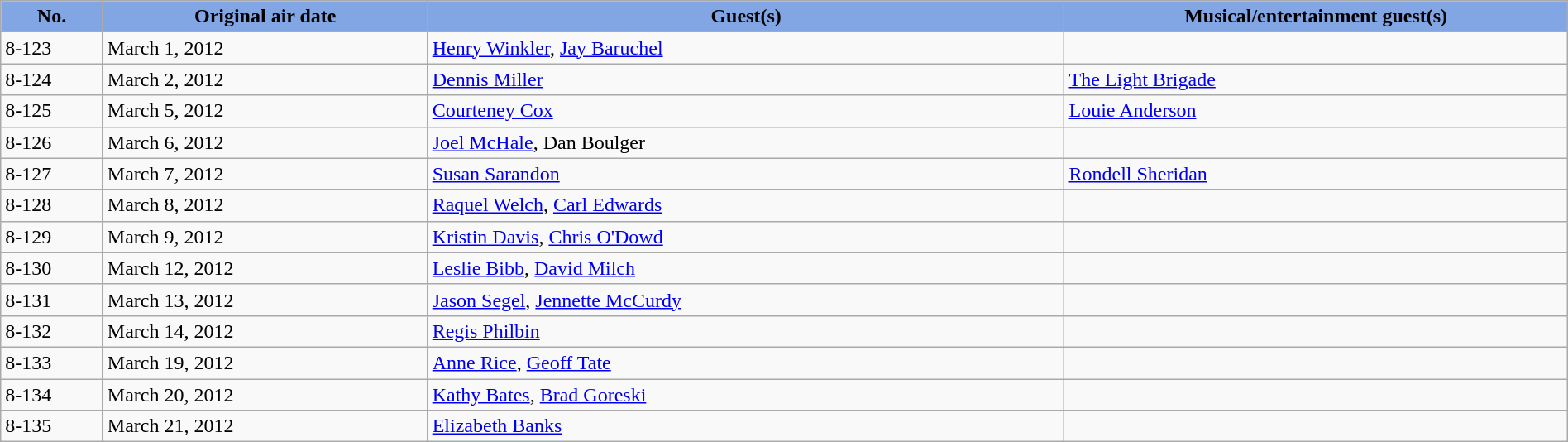<table class="wikitable plainrowheaders" style="width:100%;">
<tr>
<th style="width:50px; background:#81a6e3;">No.</th>
<th style="width:175px; background:#81a6e3;">Original air date</th>
<th style="width:350px; background:#81a6e3;">Guest(s)</th>
<th style="width:275px; background:#81a6e3;">Musical/entertainment guest(s)</th>
</tr>
<tr>
<td>8-123</td>
<td>March 1, 2012</td>
<td><a href='#'>Henry Winkler</a>, <a href='#'>Jay Baruchel</a></td>
<td></td>
</tr>
<tr>
<td>8-124</td>
<td>March 2, 2012</td>
<td><a href='#'>Dennis Miller</a></td>
<td><a href='#'>The Light Brigade</a></td>
</tr>
<tr>
<td>8-125</td>
<td>March 5, 2012</td>
<td><a href='#'>Courteney Cox</a></td>
<td><a href='#'>Louie Anderson</a></td>
</tr>
<tr>
<td>8-126</td>
<td>March 6, 2012</td>
<td><a href='#'>Joel McHale</a>, Dan Boulger</td>
<td></td>
</tr>
<tr>
<td>8-127</td>
<td>March 7, 2012</td>
<td><a href='#'>Susan Sarandon</a></td>
<td><a href='#'>Rondell Sheridan</a></td>
</tr>
<tr>
<td>8-128</td>
<td>March 8, 2012</td>
<td><a href='#'>Raquel Welch</a>, <a href='#'>Carl Edwards</a></td>
<td></td>
</tr>
<tr>
<td>8-129</td>
<td>March 9, 2012</td>
<td><a href='#'>Kristin Davis</a>, <a href='#'>Chris O'Dowd</a></td>
<td></td>
</tr>
<tr>
<td>8-130</td>
<td>March 12, 2012</td>
<td><a href='#'>Leslie Bibb</a>, <a href='#'>David Milch</a></td>
<td></td>
</tr>
<tr>
<td>8-131</td>
<td>March 13, 2012</td>
<td><a href='#'>Jason Segel</a>, <a href='#'>Jennette McCurdy</a></td>
<td></td>
</tr>
<tr>
<td>8-132</td>
<td>March 14, 2012</td>
<td><a href='#'>Regis Philbin</a></td>
<td></td>
</tr>
<tr>
<td>8-133</td>
<td>March 19, 2012</td>
<td><a href='#'>Anne Rice</a>, <a href='#'>Geoff Tate</a></td>
<td></td>
</tr>
<tr>
<td>8-134</td>
<td>March 20, 2012</td>
<td><a href='#'>Kathy Bates</a>, <a href='#'>Brad Goreski</a></td>
<td></td>
</tr>
<tr>
<td>8-135</td>
<td>March 21, 2012</td>
<td><a href='#'>Elizabeth Banks</a></td>
<td></td>
</tr>
</table>
